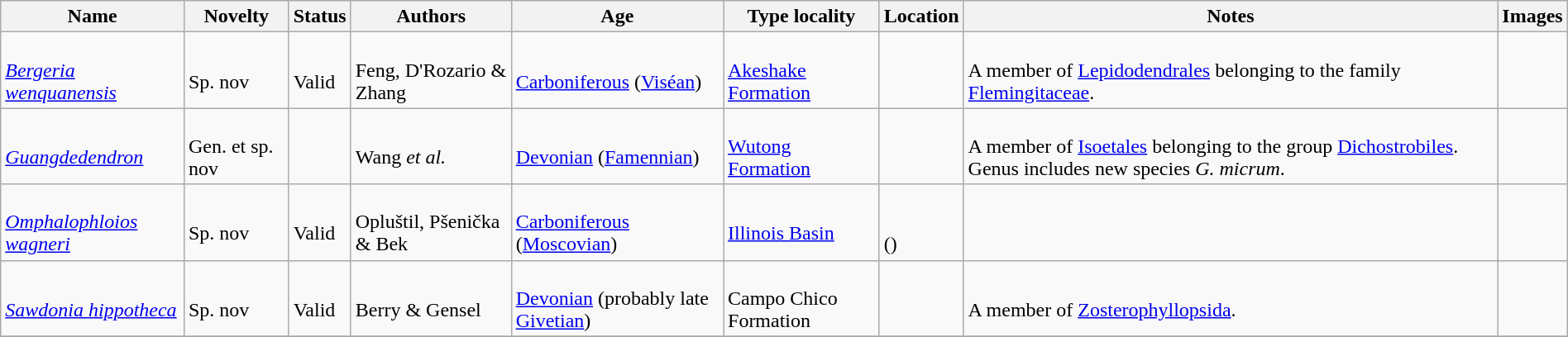<table class="wikitable sortable" align="center" width="100%">
<tr>
<th>Name</th>
<th>Novelty</th>
<th>Status</th>
<th>Authors</th>
<th>Age</th>
<th>Type locality</th>
<th>Location</th>
<th>Notes</th>
<th>Images</th>
</tr>
<tr>
<td><br><em><a href='#'>Bergeria wenquanensis</a></em></td>
<td><br>Sp. nov</td>
<td><br>Valid</td>
<td><br>Feng, D'Rozario & Zhang</td>
<td><br><a href='#'>Carboniferous</a> (<a href='#'>Viséan</a>)</td>
<td><br><a href='#'>Akeshake Formation</a></td>
<td><br></td>
<td><br>A member of <a href='#'>Lepidodendrales</a> belonging to the family <a href='#'>Flemingitaceae</a>.</td>
<td></td>
</tr>
<tr>
<td><br><em><a href='#'>Guangdedendron</a></em></td>
<td><br>Gen. et sp. nov</td>
<td></td>
<td><br>Wang <em>et al.</em></td>
<td><br><a href='#'>Devonian</a> (<a href='#'>Famennian</a>)</td>
<td><br><a href='#'>Wutong Formation</a></td>
<td><br></td>
<td><br>A member of <a href='#'>Isoetales</a> belonging to the group <a href='#'>Dichostrobiles</a>. Genus includes new species <em>G. micrum</em>.</td>
<td></td>
</tr>
<tr>
<td><br><em><a href='#'>Omphalophloios wagneri</a></em></td>
<td><br>Sp. nov</td>
<td><br>Valid</td>
<td><br>Opluštil, Pšenička & Bek</td>
<td><br><a href='#'>Carboniferous</a> (<a href='#'>Moscovian</a>)</td>
<td><br><a href='#'>Illinois Basin</a></td>
<td><br><br>()</td>
<td></td>
<td></td>
</tr>
<tr>
<td><br><em><a href='#'>Sawdonia hippotheca</a></em></td>
<td><br>Sp. nov</td>
<td><br>Valid</td>
<td><br>Berry & Gensel</td>
<td><br><a href='#'>Devonian</a> (probably late <a href='#'>Givetian</a>)</td>
<td><br>Campo Chico Formation</td>
<td><br></td>
<td><br>A member of <a href='#'>Zosterophyllopsida</a>.</td>
<td></td>
</tr>
<tr>
</tr>
</table>
